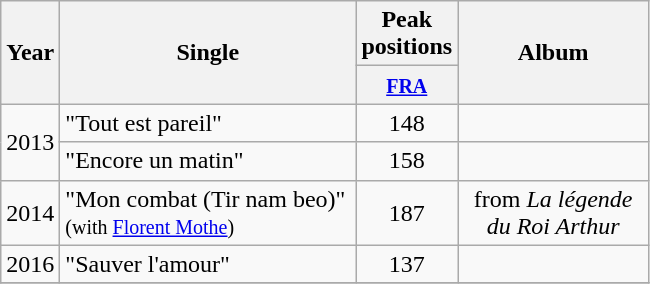<table class="wikitable">
<tr>
<th align="center" rowspan="2" width="10">Year</th>
<th align="center" rowspan="2" width="190">Single</th>
<th align="center" colspan="1" width="30">Peak positions</th>
<th align="center" rowspan="2" width="120">Album</th>
</tr>
<tr>
<th width="40"><small><a href='#'>FRA</a><br></small></th>
</tr>
<tr>
<td align="center" rowspan="2">2013</td>
<td>"Tout est pareil"</td>
<td align="center">148</td>
<td align="center"></td>
</tr>
<tr>
<td>"Encore un matin"</td>
<td align="center">158</td>
<td align="center"></td>
</tr>
<tr>
<td align="center">2014</td>
<td>"Mon combat (Tir nam beo)" <br><small>(with <a href='#'>Florent Mothe</a>)</small></td>
<td align="center">187</td>
<td align="center">from <em>La légende du Roi Arthur</em></td>
</tr>
<tr>
<td align="center">2016</td>
<td>"Sauver l'amour"</td>
<td align="center">137</td>
<td align="center"></td>
</tr>
<tr>
</tr>
</table>
